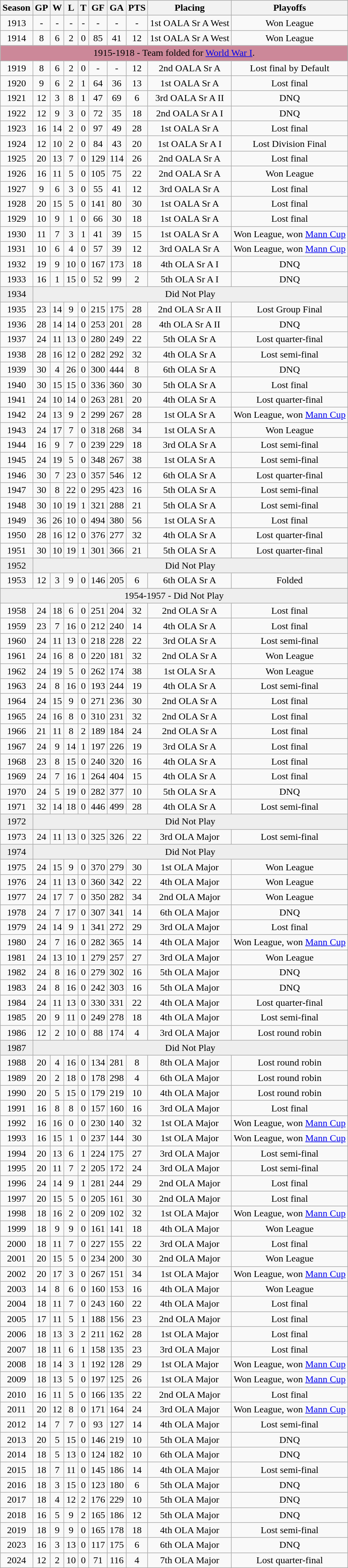<table class="wikitable">
<tr>
<th>Season</th>
<th>GP</th>
<th>W</th>
<th>L</th>
<th>T</th>
<th>GF</th>
<th>GA</th>
<th>PTS</th>
<th>Placing</th>
<th>Playoffs</th>
</tr>
<tr align="center">
<td>1913</td>
<td>-</td>
<td>-</td>
<td>-</td>
<td>-</td>
<td>-</td>
<td>-</td>
<td>-</td>
<td>1st OALA Sr A West</td>
<td>Won League</td>
</tr>
<tr align="center">
<td>1914</td>
<td>8</td>
<td>6</td>
<td>2</td>
<td>0</td>
<td>85</td>
<td>41</td>
<td>12</td>
<td>1st OALA Sr A West</td>
<td>Won League</td>
</tr>
<tr align="center"  bgcolor="#CC8899">
<td colspan="11">1915-1918 - Team folded for <a href='#'>World War I</a>.</td>
</tr>
<tr align="center">
<td>1919</td>
<td>8</td>
<td>6</td>
<td>2</td>
<td>0</td>
<td>-</td>
<td>-</td>
<td>12</td>
<td>2nd OALA Sr A</td>
<td>Lost final by Default</td>
</tr>
<tr align="center">
<td>1920</td>
<td>9</td>
<td>6</td>
<td>2</td>
<td>1</td>
<td>64</td>
<td>36</td>
<td>13</td>
<td>1st OALA Sr A</td>
<td>Lost final</td>
</tr>
<tr align="center">
<td>1921</td>
<td>12</td>
<td>3</td>
<td>8</td>
<td>1</td>
<td>47</td>
<td>69</td>
<td>6</td>
<td>3rd OALA Sr A II</td>
<td>DNQ</td>
</tr>
<tr align="center">
<td>1922</td>
<td>12</td>
<td>9</td>
<td>3</td>
<td>0</td>
<td>72</td>
<td>35</td>
<td>18</td>
<td>2nd OALA Sr A I</td>
<td>DNQ</td>
</tr>
<tr align="center">
<td>1923</td>
<td>16</td>
<td>14</td>
<td>2</td>
<td>0</td>
<td>97</td>
<td>49</td>
<td>28</td>
<td>1st OALA Sr A</td>
<td>Lost final</td>
</tr>
<tr align="center">
<td>1924</td>
<td>12</td>
<td>10</td>
<td>2</td>
<td>0</td>
<td>84</td>
<td>43</td>
<td>20</td>
<td>1st OALA Sr A I</td>
<td>Lost Division Final</td>
</tr>
<tr align="center">
<td>1925</td>
<td>20</td>
<td>13</td>
<td>7</td>
<td>0</td>
<td>129</td>
<td>114</td>
<td>26</td>
<td>2nd OALA Sr A</td>
<td>Lost final</td>
</tr>
<tr align="center">
<td>1926</td>
<td>16</td>
<td>11</td>
<td>5</td>
<td>0</td>
<td>105</td>
<td>75</td>
<td>22</td>
<td>2nd OALA Sr A</td>
<td>Won League</td>
</tr>
<tr align="center">
<td>1927</td>
<td>9</td>
<td>6</td>
<td>3</td>
<td>0</td>
<td>55</td>
<td>41</td>
<td>12</td>
<td>3rd OALA Sr A</td>
<td>Lost final</td>
</tr>
<tr align="center">
<td>1928</td>
<td>20</td>
<td>15</td>
<td>5</td>
<td>0</td>
<td>141</td>
<td>80</td>
<td>30</td>
<td>1st OALA Sr A</td>
<td>Lost final</td>
</tr>
<tr align="center">
<td>1929</td>
<td>10</td>
<td>9</td>
<td>1</td>
<td>0</td>
<td>66</td>
<td>30</td>
<td>18</td>
<td>1st OALA Sr A</td>
<td>Lost final</td>
</tr>
<tr align="center">
<td>1930</td>
<td>11</td>
<td>7</td>
<td>3</td>
<td>1</td>
<td>41</td>
<td>39</td>
<td>15</td>
<td>1st OALA Sr A</td>
<td>Won League, won <a href='#'>Mann Cup</a></td>
</tr>
<tr align="center">
<td>1931</td>
<td>10</td>
<td>6</td>
<td>4</td>
<td>0</td>
<td>57</td>
<td>39</td>
<td>12</td>
<td>3rd OALA Sr A</td>
<td>Won League, won <a href='#'>Mann Cup</a></td>
</tr>
<tr align="center">
<td>1932</td>
<td>19</td>
<td>9</td>
<td>10</td>
<td>0</td>
<td>167</td>
<td>173</td>
<td>18</td>
<td>4th OLA Sr A I</td>
<td>DNQ</td>
</tr>
<tr align="center">
<td>1933</td>
<td>16</td>
<td>1</td>
<td>15</td>
<td>0</td>
<td>52</td>
<td>99</td>
<td>2</td>
<td>5th OLA Sr A I</td>
<td>DNQ</td>
</tr>
<tr align="center"  bgcolor="#eeeeee">
<td>1934</td>
<td colspan="11">Did Not Play</td>
</tr>
<tr align="center">
<td>1935</td>
<td>23</td>
<td>14</td>
<td>9</td>
<td>0</td>
<td>215</td>
<td>175</td>
<td>28</td>
<td>2nd OLA Sr A II</td>
<td>Lost Group Final</td>
</tr>
<tr align="center">
<td>1936</td>
<td>28</td>
<td>14</td>
<td>14</td>
<td>0</td>
<td>253</td>
<td>201</td>
<td>28</td>
<td>4th OLA Sr A II</td>
<td>DNQ</td>
</tr>
<tr align="center">
<td>1937</td>
<td>24</td>
<td>11</td>
<td>13</td>
<td>0</td>
<td>280</td>
<td>249</td>
<td>22</td>
<td>5th OLA Sr A</td>
<td>Lost quarter-final</td>
</tr>
<tr align="center">
<td>1938</td>
<td>28</td>
<td>16</td>
<td>12</td>
<td>0</td>
<td>282</td>
<td>292</td>
<td>32</td>
<td>4th OLA Sr A</td>
<td>Lost semi-final</td>
</tr>
<tr align="center">
<td>1939</td>
<td>30</td>
<td>4</td>
<td>26</td>
<td>0</td>
<td>300</td>
<td>444</td>
<td>8</td>
<td>6th OLA Sr A</td>
<td>DNQ</td>
</tr>
<tr align="center">
<td>1940</td>
<td>30</td>
<td>15</td>
<td>15</td>
<td>0</td>
<td>336</td>
<td>360</td>
<td>30</td>
<td>5th OLA Sr A</td>
<td>Lost final</td>
</tr>
<tr align="center">
<td>1941</td>
<td>24</td>
<td>10</td>
<td>14</td>
<td>0</td>
<td>263</td>
<td>281</td>
<td>20</td>
<td>4th OLA Sr A</td>
<td>Lost quarter-final</td>
</tr>
<tr align="center">
<td>1942</td>
<td>24</td>
<td>13</td>
<td>9</td>
<td>2</td>
<td>299</td>
<td>267</td>
<td>28</td>
<td>1st OLA Sr A</td>
<td>Won League, won <a href='#'>Mann Cup</a></td>
</tr>
<tr align="center">
<td>1943</td>
<td>24</td>
<td>17</td>
<td>7</td>
<td>0</td>
<td>318</td>
<td>268</td>
<td>34</td>
<td>1st OLA Sr A</td>
<td>Won League</td>
</tr>
<tr align="center">
<td>1944</td>
<td>16</td>
<td>9</td>
<td>7</td>
<td>0</td>
<td>239</td>
<td>229</td>
<td>18</td>
<td>3rd OLA Sr A</td>
<td>Lost semi-final</td>
</tr>
<tr align="center">
<td>1945</td>
<td>24</td>
<td>19</td>
<td>5</td>
<td>0</td>
<td>348</td>
<td>267</td>
<td>38</td>
<td>1st OLA Sr A</td>
<td>Lost semi-final</td>
</tr>
<tr align="center">
<td>1946</td>
<td>30</td>
<td>7</td>
<td>23</td>
<td>0</td>
<td>357</td>
<td>546</td>
<td>12</td>
<td>6th OLA Sr A</td>
<td>Lost quarter-final</td>
</tr>
<tr align="center">
<td>1947</td>
<td>30</td>
<td>8</td>
<td>22</td>
<td>0</td>
<td>295</td>
<td>423</td>
<td>16</td>
<td>5th OLA Sr A</td>
<td>Lost semi-final</td>
</tr>
<tr align="center">
<td>1948</td>
<td>30</td>
<td>10</td>
<td>19</td>
<td>1</td>
<td>321</td>
<td>288</td>
<td>21</td>
<td>5th OLA Sr A</td>
<td>Lost semi-final</td>
</tr>
<tr align="center">
<td>1949</td>
<td>36</td>
<td>26</td>
<td>10</td>
<td>0</td>
<td>494</td>
<td>380</td>
<td>56</td>
<td>1st OLA Sr A</td>
<td>Lost final</td>
</tr>
<tr align="center">
<td>1950</td>
<td>28</td>
<td>16</td>
<td>12</td>
<td>0</td>
<td>376</td>
<td>277</td>
<td>32</td>
<td>4th OLA Sr A</td>
<td>Lost quarter-final</td>
</tr>
<tr align="center">
<td>1951</td>
<td>30</td>
<td>10</td>
<td>19</td>
<td>1</td>
<td>301</td>
<td>366</td>
<td>21</td>
<td>5th OLA Sr A</td>
<td>Lost quarter-final</td>
</tr>
<tr align="center"  bgcolor="#eeeeee">
<td>1952</td>
<td colspan="11">Did Not Play</td>
</tr>
<tr align="center">
<td>1953</td>
<td>12</td>
<td>3</td>
<td>9</td>
<td>0</td>
<td>146</td>
<td>205</td>
<td>6</td>
<td>6th OLA Sr A</td>
<td>Folded</td>
</tr>
<tr align="center"  bgcolor="#eeeeee">
<td colspan="11">1954-1957 - Did Not Play</td>
</tr>
<tr align="center">
<td>1958</td>
<td>24</td>
<td>18</td>
<td>6</td>
<td>0</td>
<td>251</td>
<td>204</td>
<td>32</td>
<td>2nd OLA Sr A</td>
<td>Lost final</td>
</tr>
<tr align="center">
<td>1959</td>
<td>23</td>
<td>7</td>
<td>16</td>
<td>0</td>
<td>212</td>
<td>240</td>
<td>14</td>
<td>4th OLA Sr A</td>
<td>Lost final</td>
</tr>
<tr align="center">
<td>1960</td>
<td>24</td>
<td>11</td>
<td>13</td>
<td>0</td>
<td>218</td>
<td>228</td>
<td>22</td>
<td>3rd OLA Sr A</td>
<td>Lost semi-final</td>
</tr>
<tr align="center">
<td>1961</td>
<td>24</td>
<td>16</td>
<td>8</td>
<td>0</td>
<td>220</td>
<td>181</td>
<td>32</td>
<td>2nd OLA Sr A</td>
<td>Won League</td>
</tr>
<tr align="center">
<td>1962</td>
<td>24</td>
<td>19</td>
<td>5</td>
<td>0</td>
<td>262</td>
<td>174</td>
<td>38</td>
<td>1st OLA Sr A</td>
<td>Won League</td>
</tr>
<tr align="center">
<td>1963</td>
<td>24</td>
<td>8</td>
<td>16</td>
<td>0</td>
<td>193</td>
<td>244</td>
<td>19</td>
<td>4th OLA Sr A</td>
<td>Lost semi-final</td>
</tr>
<tr align="center">
<td>1964</td>
<td>24</td>
<td>15</td>
<td>9</td>
<td>0</td>
<td>271</td>
<td>236</td>
<td>30</td>
<td>2nd OLA Sr A</td>
<td>Lost final</td>
</tr>
<tr align="center">
<td>1965</td>
<td>24</td>
<td>16</td>
<td>8</td>
<td>0</td>
<td>310</td>
<td>231</td>
<td>32</td>
<td>2nd OLA Sr A</td>
<td>Lost final</td>
</tr>
<tr align="center">
<td>1966</td>
<td>21</td>
<td>11</td>
<td>8</td>
<td>2</td>
<td>189</td>
<td>184</td>
<td>24</td>
<td>2nd OLA Sr A</td>
<td>Lost final</td>
</tr>
<tr align="center">
<td>1967</td>
<td>24</td>
<td>9</td>
<td>14</td>
<td>1</td>
<td>197</td>
<td>226</td>
<td>19</td>
<td>3rd OLA Sr A</td>
<td>Lost final</td>
</tr>
<tr align="center">
<td>1968</td>
<td>23</td>
<td>8</td>
<td>15</td>
<td>0</td>
<td>240</td>
<td>320</td>
<td>16</td>
<td>4th OLA Sr A</td>
<td>Lost final</td>
</tr>
<tr align="center">
<td>1969</td>
<td>24</td>
<td>7</td>
<td>16</td>
<td>1</td>
<td>264</td>
<td>404</td>
<td>15</td>
<td>4th OLA Sr A</td>
<td>Lost final</td>
</tr>
<tr align="center">
<td>1970</td>
<td>24</td>
<td>5</td>
<td>19</td>
<td>0</td>
<td>282</td>
<td>377</td>
<td>10</td>
<td>5th OLA Sr A</td>
<td>DNQ</td>
</tr>
<tr align="center">
<td>1971</td>
<td>32</td>
<td>14</td>
<td>18</td>
<td>0</td>
<td>446</td>
<td>499</td>
<td>28</td>
<td>4th OLA Sr A</td>
<td>Lost semi-final</td>
</tr>
<tr align="center"  bgcolor="#eeeeee">
<td>1972</td>
<td colspan="11">Did Not Play</td>
</tr>
<tr align="center">
<td>1973</td>
<td>24</td>
<td>11</td>
<td>13</td>
<td>0</td>
<td>325</td>
<td>326</td>
<td>22</td>
<td>3rd OLA Major</td>
<td>Lost semi-final</td>
</tr>
<tr align="center"  bgcolor="#eeeeee">
<td>1974</td>
<td colspan="11">Did Not Play</td>
</tr>
<tr align="center">
<td>1975</td>
<td>24</td>
<td>15</td>
<td>9</td>
<td>0</td>
<td>370</td>
<td>279</td>
<td>30</td>
<td>1st OLA Major</td>
<td>Won League</td>
</tr>
<tr align="center">
<td>1976</td>
<td>24</td>
<td>11</td>
<td>13</td>
<td>0</td>
<td>360</td>
<td>342</td>
<td>22</td>
<td>4th OLA Major</td>
<td>Won League</td>
</tr>
<tr align="center">
<td>1977</td>
<td>24</td>
<td>17</td>
<td>7</td>
<td>0</td>
<td>350</td>
<td>282</td>
<td>34</td>
<td>2nd OLA Major</td>
<td>Won League</td>
</tr>
<tr align="center">
<td>1978</td>
<td>24</td>
<td>7</td>
<td>17</td>
<td>0</td>
<td>307</td>
<td>341</td>
<td>14</td>
<td>6th OLA Major</td>
<td>DNQ</td>
</tr>
<tr align="center">
<td>1979</td>
<td>24</td>
<td>14</td>
<td>9</td>
<td>1</td>
<td>341</td>
<td>272</td>
<td>29</td>
<td>3rd OLA Major</td>
<td>Lost final</td>
</tr>
<tr align="center">
<td>1980</td>
<td>24</td>
<td>7</td>
<td>16</td>
<td>0</td>
<td>282</td>
<td>365</td>
<td>14</td>
<td>4th OLA Major</td>
<td>Won League, won <a href='#'>Mann Cup</a></td>
</tr>
<tr align="center">
<td>1981</td>
<td>24</td>
<td>13</td>
<td>10</td>
<td>1</td>
<td>279</td>
<td>257</td>
<td>27</td>
<td>3rd OLA Major</td>
<td>Won League</td>
</tr>
<tr align="center">
<td>1982</td>
<td>24</td>
<td>8</td>
<td>16</td>
<td>0</td>
<td>279</td>
<td>302</td>
<td>16</td>
<td>5th OLA Major</td>
<td>DNQ</td>
</tr>
<tr align="center">
<td>1983</td>
<td>24</td>
<td>8</td>
<td>16</td>
<td>0</td>
<td>242</td>
<td>303</td>
<td>16</td>
<td>5th OLA Major</td>
<td>DNQ</td>
</tr>
<tr align="center">
<td>1984</td>
<td>24</td>
<td>11</td>
<td>13</td>
<td>0</td>
<td>330</td>
<td>331</td>
<td>22</td>
<td>4th OLA Major</td>
<td>Lost quarter-final</td>
</tr>
<tr align="center">
<td>1985</td>
<td>20</td>
<td>9</td>
<td>11</td>
<td>0</td>
<td>249</td>
<td>278</td>
<td>18</td>
<td>4th OLA Major</td>
<td>Lost semi-final</td>
</tr>
<tr align="center">
<td>1986</td>
<td>12</td>
<td>2</td>
<td>10</td>
<td>0</td>
<td>88</td>
<td>174</td>
<td>4</td>
<td>3rd OLA Major</td>
<td>Lost round robin</td>
</tr>
<tr align="center"  bgcolor="#eeeeee">
<td>1987</td>
<td colspan="11">Did Not Play</td>
</tr>
<tr align="center">
<td>1988</td>
<td>20</td>
<td>4</td>
<td>16</td>
<td>0</td>
<td>134</td>
<td>281</td>
<td>8</td>
<td>8th OLA Major</td>
<td>Lost round robin</td>
</tr>
<tr align="center">
<td>1989</td>
<td>20</td>
<td>2</td>
<td>18</td>
<td>0</td>
<td>178</td>
<td>298</td>
<td>4</td>
<td>6th OLA Major</td>
<td>Lost round robin</td>
</tr>
<tr align="center">
<td>1990</td>
<td>20</td>
<td>5</td>
<td>15</td>
<td>0</td>
<td>179</td>
<td>219</td>
<td>10</td>
<td>4th OLA Major</td>
<td>Lost round robin</td>
</tr>
<tr align="center">
<td>1991</td>
<td>16</td>
<td>8</td>
<td>8</td>
<td>0</td>
<td>157</td>
<td>160</td>
<td>16</td>
<td>3rd OLA Major</td>
<td>Lost final</td>
</tr>
<tr align="center">
<td>1992</td>
<td>16</td>
<td>16</td>
<td>0</td>
<td>0</td>
<td>230</td>
<td>140</td>
<td>32</td>
<td>1st OLA Major</td>
<td>Won League, won <a href='#'>Mann Cup</a></td>
</tr>
<tr align="center">
<td>1993</td>
<td>16</td>
<td>15</td>
<td>1</td>
<td>0</td>
<td>237</td>
<td>144</td>
<td>30</td>
<td>1st OLA Major</td>
<td>Won League, won <a href='#'>Mann Cup</a></td>
</tr>
<tr align="center">
<td>1994</td>
<td>20</td>
<td>13</td>
<td>6</td>
<td>1</td>
<td>224</td>
<td>175</td>
<td>27</td>
<td>3rd OLA Major</td>
<td>Lost semi-final</td>
</tr>
<tr align="center">
<td>1995</td>
<td>20</td>
<td>11</td>
<td>7</td>
<td>2</td>
<td>205</td>
<td>172</td>
<td>24</td>
<td>3rd OLA Major</td>
<td>Lost semi-final</td>
</tr>
<tr align="center">
<td>1996</td>
<td>24</td>
<td>14</td>
<td>9</td>
<td>1</td>
<td>281</td>
<td>244</td>
<td>29</td>
<td>2nd OLA Major</td>
<td>Lost final</td>
</tr>
<tr align="center">
<td>1997</td>
<td>20</td>
<td>15</td>
<td>5</td>
<td>0</td>
<td>205</td>
<td>161</td>
<td>30</td>
<td>2nd OLA Major</td>
<td>Lost final</td>
</tr>
<tr align="center">
<td>1998</td>
<td>18</td>
<td>16</td>
<td>2</td>
<td>0</td>
<td>209</td>
<td>102</td>
<td>32</td>
<td>1st OLA Major</td>
<td>Won League, won <a href='#'>Mann Cup</a></td>
</tr>
<tr align="center">
<td>1999</td>
<td>18</td>
<td>9</td>
<td>9</td>
<td>0</td>
<td>161</td>
<td>141</td>
<td>18</td>
<td>4th OLA Major</td>
<td>Won League</td>
</tr>
<tr align="center">
<td>2000</td>
<td>18</td>
<td>11</td>
<td>7</td>
<td>0</td>
<td>227</td>
<td>155</td>
<td>22</td>
<td>3rd OLA Major</td>
<td>Lost final</td>
</tr>
<tr align="center">
<td>2001</td>
<td>20</td>
<td>15</td>
<td>5</td>
<td>0</td>
<td>234</td>
<td>200</td>
<td>30</td>
<td>2nd OLA Major</td>
<td>Won League</td>
</tr>
<tr align="center">
<td>2002</td>
<td>20</td>
<td>17</td>
<td>3</td>
<td>0</td>
<td>267</td>
<td>151</td>
<td>34</td>
<td>1st OLA Major</td>
<td>Won League, won <a href='#'>Mann Cup</a></td>
</tr>
<tr align="center">
<td>2003</td>
<td>14</td>
<td>8</td>
<td>6</td>
<td>0</td>
<td>160</td>
<td>153</td>
<td>16</td>
<td>4th OLA Major</td>
<td>Won League</td>
</tr>
<tr align="center">
<td>2004</td>
<td>18</td>
<td>11</td>
<td>7</td>
<td>0</td>
<td>243</td>
<td>160</td>
<td>22</td>
<td>4th OLA Major</td>
<td>Lost final</td>
</tr>
<tr align="center">
<td>2005</td>
<td>17</td>
<td>11</td>
<td>5</td>
<td>1</td>
<td>188</td>
<td>156</td>
<td>23</td>
<td>2nd OLA Major</td>
<td>Lost final</td>
</tr>
<tr align="center">
<td>2006</td>
<td>18</td>
<td>13</td>
<td>3</td>
<td>2</td>
<td>211</td>
<td>162</td>
<td>28</td>
<td>1st OLA Major</td>
<td>Lost final</td>
</tr>
<tr align="center">
<td>2007</td>
<td>18</td>
<td>11</td>
<td>6</td>
<td>1</td>
<td>158</td>
<td>135</td>
<td>23</td>
<td>3rd OLA Major</td>
<td>Lost final</td>
</tr>
<tr align="center">
<td>2008</td>
<td>18</td>
<td>14</td>
<td>3</td>
<td>1</td>
<td>192</td>
<td>128</td>
<td>29</td>
<td>1st OLA Major</td>
<td>Won League, won <a href='#'>Mann Cup</a></td>
</tr>
<tr align="center">
<td>2009</td>
<td>18</td>
<td>13</td>
<td>5</td>
<td>0</td>
<td>197</td>
<td>125</td>
<td>26</td>
<td>1st OLA Major</td>
<td>Won League, won <a href='#'>Mann Cup</a></td>
</tr>
<tr align="center">
<td>2010</td>
<td>16</td>
<td>11</td>
<td>5</td>
<td>0</td>
<td>166</td>
<td>135</td>
<td>22</td>
<td>2nd OLA Major</td>
<td>Lost final</td>
</tr>
<tr align="center">
<td>2011</td>
<td>20</td>
<td>12</td>
<td>8</td>
<td>0</td>
<td>171</td>
<td>164</td>
<td>24</td>
<td>3rd OLA Major</td>
<td>Won League, won <a href='#'>Mann Cup</a></td>
</tr>
<tr align="center">
<td>2012</td>
<td>14</td>
<td>7</td>
<td>7</td>
<td>0</td>
<td>93</td>
<td>127</td>
<td>14</td>
<td>4th OLA Major</td>
<td>Lost semi-final</td>
</tr>
<tr align="center">
<td>2013</td>
<td>20</td>
<td>5</td>
<td>15</td>
<td>0</td>
<td>146</td>
<td>219</td>
<td>10</td>
<td>5th OLA Major</td>
<td>DNQ</td>
</tr>
<tr align="center">
<td>2014</td>
<td>18</td>
<td>5</td>
<td>13</td>
<td>0</td>
<td>124</td>
<td>182</td>
<td>10</td>
<td>6th OLA Major</td>
<td>DNQ</td>
</tr>
<tr align="center">
<td>2015</td>
<td>18</td>
<td>7</td>
<td>11</td>
<td>0</td>
<td>145</td>
<td>186</td>
<td>14</td>
<td>4th OLA Major</td>
<td>Lost semi-final</td>
</tr>
<tr align="center">
<td>2016</td>
<td>18</td>
<td>3</td>
<td>15</td>
<td>0</td>
<td>123</td>
<td>180</td>
<td>6</td>
<td>5th OLA Major</td>
<td>DNQ</td>
</tr>
<tr align="center">
<td>2017</td>
<td>18</td>
<td>4</td>
<td>12</td>
<td>2</td>
<td>176</td>
<td>229</td>
<td>10</td>
<td>5th OLA Major</td>
<td>DNQ</td>
</tr>
<tr align="center">
<td>2018</td>
<td>16</td>
<td>5</td>
<td>9</td>
<td>2</td>
<td>165</td>
<td>186</td>
<td>12</td>
<td>5th OLA Major</td>
<td>DNQ</td>
</tr>
<tr align="center">
<td>2019</td>
<td>18</td>
<td>9</td>
<td>9</td>
<td>0</td>
<td>165</td>
<td>178</td>
<td>18</td>
<td>4th OLA Major</td>
<td>Lost semi-final</td>
</tr>
<tr align="center">
<td>2023</td>
<td>16</td>
<td>3</td>
<td>13</td>
<td>0</td>
<td>117</td>
<td>175</td>
<td>6</td>
<td>6th OLA Major</td>
<td>DNQ</td>
</tr>
<tr align="center">
<td>2024</td>
<td>12</td>
<td>2</td>
<td>10</td>
<td>0</td>
<td>71</td>
<td>116</td>
<td>4</td>
<td>7th OLA Major</td>
<td>Lost quarter-final</td>
</tr>
</table>
